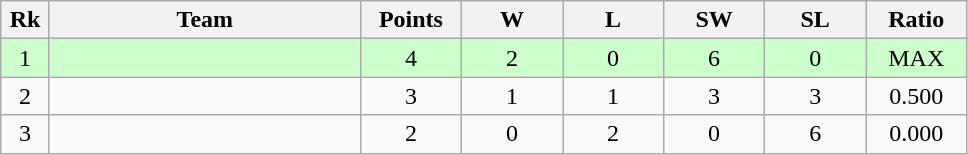<table class=wikitable style=text-align:center>
<tr>
<th width=25>Rk</th>
<th width=200>Team</th>
<th width=60>Points</th>
<th width=60>W</th>
<th width=60>L</th>
<th width=60>SW</th>
<th width=60>SL</th>
<th width=60>Ratio</th>
</tr>
<tr style="background: #ccffcc">
<td>1</td>
<td align=left></td>
<td>4</td>
<td>2</td>
<td>0</td>
<td>6</td>
<td>0</td>
<td>MAX</td>
</tr>
<tr>
<td>2</td>
<td align=left></td>
<td>3</td>
<td>1</td>
<td>1</td>
<td>3</td>
<td>3</td>
<td>0.500</td>
</tr>
<tr>
<td>3</td>
<td align=left></td>
<td>2</td>
<td>0</td>
<td>2</td>
<td>0</td>
<td>6</td>
<td>0.000</td>
</tr>
</table>
